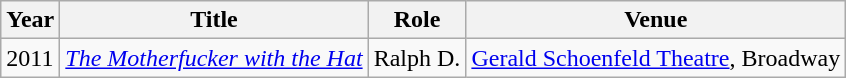<table class="wikitable">
<tr>
<th>Year</th>
<th>Title</th>
<th>Role</th>
<th class="unsortable">Venue</th>
</tr>
<tr>
<td>2011</td>
<td><em><a href='#'>The Motherfucker with the Hat</a></em></td>
<td>Ralph D.</td>
<td><a href='#'>Gerald Schoenfeld Theatre</a>, Broadway</td>
</tr>
</table>
